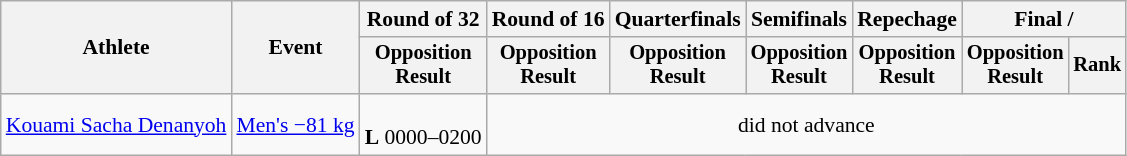<table class="wikitable" style="font-size:90%">
<tr>
<th rowspan="2">Athlete</th>
<th rowspan="2">Event</th>
<th>Round of 32</th>
<th>Round of 16</th>
<th>Quarterfinals</th>
<th>Semifinals</th>
<th>Repechage</th>
<th colspan=2>Final / </th>
</tr>
<tr style="font-size:95%">
<th>Opposition<br>Result</th>
<th>Opposition<br>Result</th>
<th>Opposition<br>Result</th>
<th>Opposition<br>Result</th>
<th>Opposition<br>Result</th>
<th>Opposition<br>Result</th>
<th>Rank</th>
</tr>
<tr align=center>
<td align=left><a href='#'>Kouami Sacha Denanyoh</a></td>
<td align=left><a href='#'>Men's −81 kg</a></td>
<td><br><strong>L</strong> 0000–0200</td>
<td colspan=6>did not advance</td>
</tr>
</table>
